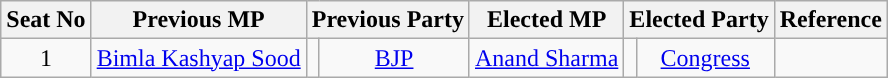<table class="wikitable">
<tr>
<th>Seat No</th>
<th>Previous MP</th>
<th colspan=2>Previous Party</th>
<th>Elected MP</th>
<th colspan=2>Elected Party</th>
<th>Reference</th>
</tr>
<tr style="text-align:center;">
<td>1</td>
<td><a href='#'>Bimla Kashyap Sood</a></td>
<td width="1px"></td>
<td><a href='#'>BJP</a></td>
<td><a href='#'>Anand Sharma</a></td>
<td width="1px"></td>
<td><a href='#'>Congress</a></td>
<td rowspan=1></td>
</tr>
</table>
